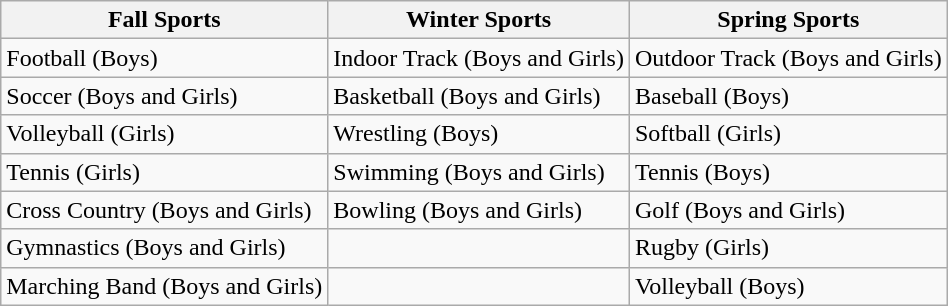<table class="wikitable" border="1">
<tr>
<th>Fall Sports</th>
<th>Winter Sports</th>
<th>Spring Sports</th>
</tr>
<tr>
<td>Football (Boys)</td>
<td>Indoor Track (Boys and Girls)</td>
<td>Outdoor Track (Boys and Girls)</td>
</tr>
<tr>
<td>Soccer (Boys and Girls)</td>
<td>Basketball (Boys and Girls)</td>
<td>Baseball (Boys)</td>
</tr>
<tr>
<td>Volleyball (Girls)</td>
<td>Wrestling (Boys)</td>
<td>Softball (Girls)</td>
</tr>
<tr>
<td>Tennis (Girls)</td>
<td>Swimming (Boys and Girls)</td>
<td>Tennis (Boys)</td>
</tr>
<tr>
<td>Cross Country (Boys and Girls)</td>
<td>Bowling (Boys and Girls)</td>
<td>Golf (Boys and Girls)</td>
</tr>
<tr>
<td>Gymnastics (Boys and Girls)</td>
<td></td>
<td>Rugby (Girls)</td>
</tr>
<tr>
<td>Marching Band (Boys and Girls)</td>
<td></td>
<td>Volleyball (Boys)</td>
</tr>
</table>
